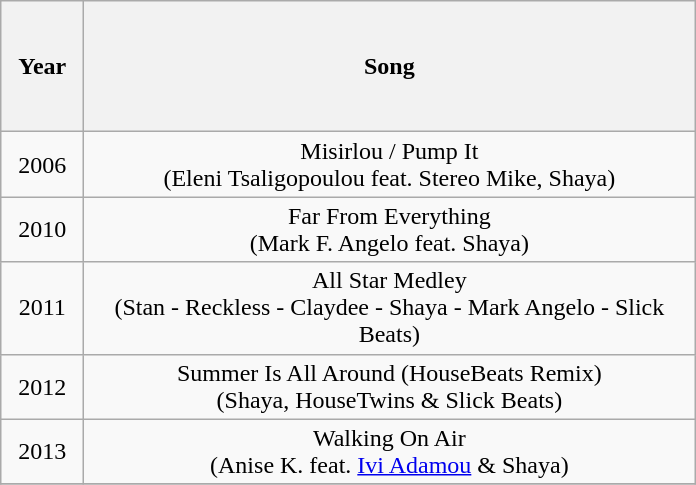<table class="wikitable plainrowheaders" style="text-align:center;">
<tr>
<th scope="col" style="width:3em;">Year</th>
<th scope="col" style="width:25em;height:5em;">Song</th>
</tr>
<tr>
<td>2006</td>
<td>Misirlou / Pump It<br><span>(Eleni Tsaligopoulou feat. Stereo Mike, Shaya)</span></td>
</tr>
<tr>
<td>2010</td>
<td>Far From Everything<br><span>(Mark F. Angelo feat. Shaya)</span></td>
</tr>
<tr>
<td>2011</td>
<td>All Star Medley<br><span>(Stan - Reckless - Claydee - Shaya - Mark Angelo - Slick Beats)</span></td>
</tr>
<tr>
<td>2012</td>
<td>Summer Is All Around (HouseBeats Remix)<br><span>(Shaya, HouseTwins & Slick Beats)</span></td>
</tr>
<tr>
<td>2013</td>
<td>Walking On Air<br><span>(Anise K. feat. <a href='#'>Ivi Adamou</a> & Shaya)</span></td>
</tr>
<tr>
</tr>
</table>
